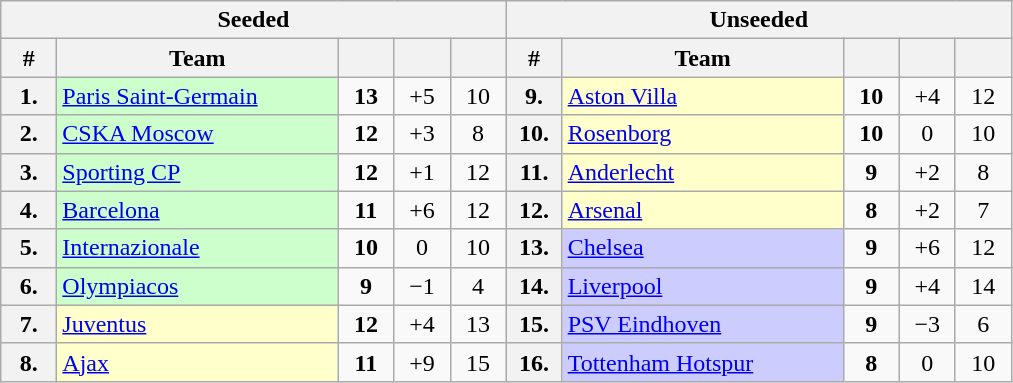<table class="wikitable" style="text-align:center">
<tr>
<th colspan="5">Seeded</th>
<th colspan="5">Unseeded</th>
</tr>
<tr>
<th>#</th>
<th width="180">Team</th>
<th width="30"></th>
<th width="30"></th>
<th width="30"></th>
<th>#</th>
<th width="180">Team</th>
<th width="30"></th>
<th width="30"></th>
<th width="30"></th>
</tr>
<tr>
<th width="30" bgcolor="#ccffcc">1.</th>
<td align=left bgcolor="#ccffcc"> <a href='#'>Paris Saint-Germain</a></td>
<td><strong>13</strong></td>
<td>+5</td>
<td>10</td>
<th width="30" bgcolor="#ffffcc">9.</th>
<td align=left bgcolor="#ffffcc"> <a href='#'>Aston Villa</a></td>
<td><strong>10</strong></td>
<td>+4</td>
<td>12</td>
</tr>
<tr>
<th width="30" bgcolor="#ccffcc">2.</th>
<td align=left bgcolor="#ccffcc"> <a href='#'>CSKA Moscow</a></td>
<td><strong>12</strong></td>
<td>+3</td>
<td>8</td>
<th width="30" bgcolor="#ffffcc">10.</th>
<td align=left bgcolor="#ffffcc"> <a href='#'>Rosenborg</a></td>
<td><strong>10</strong></td>
<td>0</td>
<td>10</td>
</tr>
<tr>
<th width="30" bgcolor="#ccffcc">3.</th>
<td align=left bgcolor="#ccffcc"> <a href='#'>Sporting CP</a></td>
<td><strong>12</strong></td>
<td>+1</td>
<td>12</td>
<th width="30" bgcolor="#ffffcc">11.</th>
<td align=left bgcolor="#ffffcc"> <a href='#'>Anderlecht</a></td>
<td><strong>9</strong></td>
<td>+2</td>
<td>8</td>
</tr>
<tr>
<th width="30" bgcolor="#ccffcc">4.</th>
<td align=left bgcolor="#ccffcc"> <a href='#'>Barcelona</a></td>
<td><strong>11</strong></td>
<td>+6</td>
<td>12</td>
<th width="30" bgcolor="#ffffcc">12.</th>
<td align=left bgcolor="#ffffcc"> <a href='#'>Arsenal</a></td>
<td><strong>8</strong></td>
<td>+2</td>
<td>7</td>
</tr>
<tr>
<th width="30" bgcolor="#ccffcc">5.</th>
<td align=left bgcolor="#ccffcc"> <a href='#'>Internazionale</a></td>
<td><strong>10</strong></td>
<td>0</td>
<td>10</td>
<th width="30" bgcolor="#ccccff">13.</th>
<td align=left bgcolor="#ccccff"> <a href='#'>Chelsea</a></td>
<td><strong>9</strong></td>
<td>+6</td>
<td>12</td>
</tr>
<tr>
<th width="30" bgcolor="#ccffcc">6.</th>
<td align=left bgcolor="#ccffcc"> <a href='#'>Olympiacos</a></td>
<td><strong>9</strong></td>
<td>−1</td>
<td>4</td>
<th width="30" bgcolor="#ccccff">14.</th>
<td align=left bgcolor="#ccccff"> <a href='#'>Liverpool</a></td>
<td><strong>9</strong></td>
<td>+4</td>
<td>14</td>
</tr>
<tr>
<th width="30" bgcolor="#ffffcc">7.</th>
<td align=left bgcolor="#ffffcc"> <a href='#'>Juventus</a></td>
<td><strong>12</strong></td>
<td>+4</td>
<td>13</td>
<th width="30" bgcolor="#ccccff">15.</th>
<td align=left bgcolor="#ccccff"> <a href='#'>PSV Eindhoven</a></td>
<td><strong>9</strong></td>
<td>−3</td>
<td>6</td>
</tr>
<tr>
<th width="30" bgcolor="#ffffcc">8.</th>
<td align=left bgcolor="#ffffcc"> <a href='#'>Ajax</a></td>
<td><strong>11</strong></td>
<td>+9</td>
<td>15</td>
<th width="30" bgcolor="#ccccff">16.</th>
<td align=left bgcolor="#ccccff"> <a href='#'>Tottenham Hotspur</a></td>
<td><strong>8</strong></td>
<td>0</td>
<td>10</td>
</tr>
</table>
